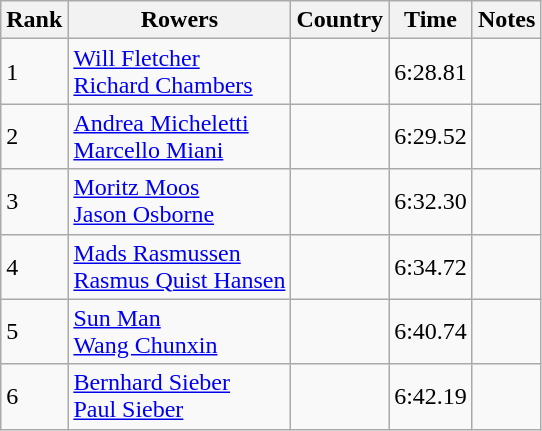<table class="wikitable">
<tr>
<th>Rank</th>
<th>Rowers</th>
<th>Country</th>
<th>Time</th>
<th>Notes</th>
</tr>
<tr>
<td>1</td>
<td><a href='#'>Will Fletcher</a><br><a href='#'>Richard Chambers</a></td>
<td></td>
<td>6:28.81</td>
<td></td>
</tr>
<tr>
<td>2</td>
<td><a href='#'>Andrea Micheletti</a><br><a href='#'>Marcello Miani</a></td>
<td></td>
<td>6:29.52</td>
<td></td>
</tr>
<tr>
<td>3</td>
<td><a href='#'>Moritz Moos</a><br><a href='#'>Jason Osborne</a></td>
<td></td>
<td>6:32.30</td>
<td></td>
</tr>
<tr>
<td>4</td>
<td><a href='#'>Mads Rasmussen</a><br><a href='#'>Rasmus Quist Hansen</a></td>
<td></td>
<td>6:34.72</td>
<td></td>
</tr>
<tr>
<td>5</td>
<td><a href='#'>Sun Man</a><br><a href='#'>Wang Chunxin</a></td>
<td></td>
<td>6:40.74</td>
<td></td>
</tr>
<tr>
<td>6</td>
<td><a href='#'>Bernhard Sieber</a><br><a href='#'>Paul Sieber</a></td>
<td></td>
<td>6:42.19</td>
<td></td>
</tr>
</table>
